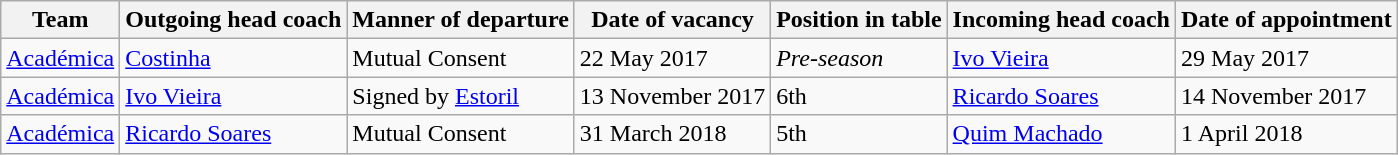<table class="wikitable sortable">
<tr>
<th>Team</th>
<th>Outgoing head coach</th>
<th>Manner of departure</th>
<th>Date of vacancy</th>
<th>Position in table</th>
<th>Incoming head coach</th>
<th>Date of appointment</th>
</tr>
<tr>
<td><a href='#'>Académica</a></td>
<td><a href='#'>Costinha</a></td>
<td>Mutual Consent</td>
<td>22 May 2017</td>
<td><em>Pre-season</em></td>
<td><a href='#'>Ivo Vieira</a></td>
<td>29 May 2017</td>
</tr>
<tr>
<td><a href='#'>Académica</a></td>
<td><a href='#'>Ivo Vieira</a></td>
<td>Signed by <a href='#'>Estoril</a></td>
<td>13 November 2017</td>
<td>6th</td>
<td><a href='#'>Ricardo Soares</a></td>
<td>14 November 2017</td>
</tr>
<tr>
<td><a href='#'>Académica</a></td>
<td><a href='#'>Ricardo Soares</a></td>
<td>Mutual Consent</td>
<td>31 March 2018</td>
<td>5th</td>
<td><a href='#'>Quim Machado</a></td>
<td>1 April 2018</td>
</tr>
</table>
